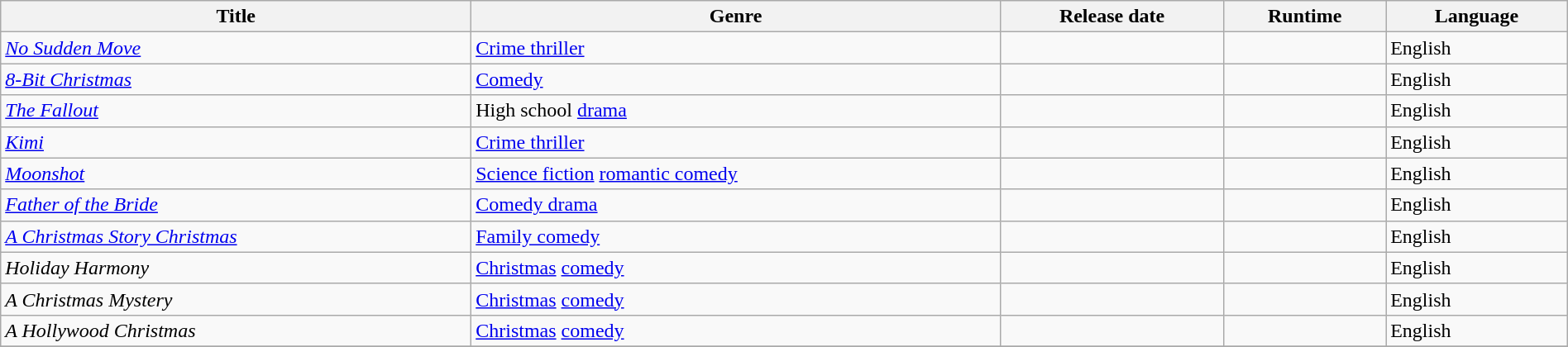<table class="wikitable sortable" style="width:100%;">
<tr>
<th>Title</th>
<th>Genre</th>
<th>Release date</th>
<th>Runtime</th>
<th>Language</th>
</tr>
<tr>
<td><em><a href='#'>No Sudden Move</a></em></td>
<td><a href='#'>Crime thriller</a></td>
<td></td>
<td></td>
<td>English</td>
</tr>
<tr>
<td><em><a href='#'>8-Bit Christmas</a></em></td>
<td><a href='#'>Comedy</a></td>
<td></td>
<td></td>
<td>English</td>
</tr>
<tr>
<td><em><a href='#'>The Fallout</a></em></td>
<td>High school <a href='#'>drama</a></td>
<td></td>
<td></td>
<td>English</td>
</tr>
<tr>
<td><em><a href='#'>Kimi</a></em></td>
<td><a href='#'>Crime thriller</a></td>
<td></td>
<td></td>
<td>English</td>
</tr>
<tr>
<td><em><a href='#'>Moonshot</a></em></td>
<td><a href='#'>Science fiction</a> <a href='#'>romantic comedy</a></td>
<td></td>
<td></td>
<td>English</td>
</tr>
<tr>
<td><em><a href='#'>Father of the Bride</a></em></td>
<td><a href='#'>Comedy drama</a></td>
<td></td>
<td></td>
<td>English</td>
</tr>
<tr>
<td><em><a href='#'>A Christmas Story Christmas</a></em></td>
<td><a href='#'>Family comedy</a></td>
<td></td>
<td></td>
<td>English</td>
</tr>
<tr>
<td><em>Holiday Harmony</em></td>
<td><a href='#'>Christmas</a> <a href='#'>comedy</a></td>
<td></td>
<td></td>
<td>English</td>
</tr>
<tr>
<td><em>A Christmas Mystery</em></td>
<td><a href='#'>Christmas</a> <a href='#'>comedy</a></td>
<td></td>
<td></td>
<td>English</td>
</tr>
<tr>
<td><em>A Hollywood Christmas</em></td>
<td><a href='#'>Christmas</a> <a href='#'>comedy</a></td>
<td></td>
<td></td>
<td>English</td>
</tr>
<tr>
</tr>
</table>
